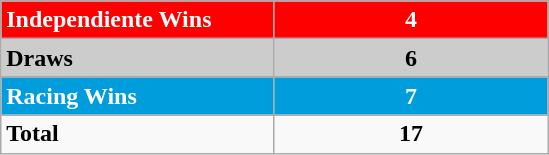<table class="wikitable">
<tr>
<td style="color:white; background:red"><strong>Independiente Wins</strong></td>
<td style="color:white; background:red" align="center" width=40px><strong>4</strong></td>
</tr>
<tr>
<td style="color:#000000; background:#cccccc"><strong>Draws</strong></td>
<td style="color:#000000; background:#cccccc" align="center" width=40px><strong>6</strong></td>
</tr>
<tr>
<td style="color:white; background:#009DDD" width=175><strong>Racing Wins</strong></td>
<td style="color:white; background:#009DDD" width=175 align="center" width=40px><strong>7</strong></td>
</tr>
<tr>
<td><strong>Total</strong></td>
<td align="center" width=40px><strong>17</strong></td>
</tr>
</table>
